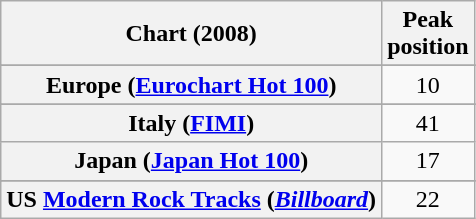<table class="wikitable sortable plainrowheaders" style="text-align:center">
<tr>
<th scope="col">Chart (2008)</th>
<th scope="col">Peak<br>position</th>
</tr>
<tr>
</tr>
<tr>
</tr>
<tr>
</tr>
<tr>
</tr>
<tr>
</tr>
<tr>
</tr>
<tr>
<th scope="row">Europe (<a href='#'>Eurochart Hot 100</a>)</th>
<td>10</td>
</tr>
<tr>
</tr>
<tr>
</tr>
<tr>
<th scope="row">Italy (<a href='#'>FIMI</a>)</th>
<td>41</td>
</tr>
<tr>
<th scope="row">Japan (<a href='#'>Japan Hot 100</a>)</th>
<td>17</td>
</tr>
<tr>
</tr>
<tr>
</tr>
<tr>
</tr>
<tr>
</tr>
<tr>
</tr>
<tr>
</tr>
<tr>
<th scope="row">US <a href='#'>Modern Rock Tracks</a> (<em><a href='#'>Billboard</a></em>)</th>
<td>22</td>
</tr>
</table>
